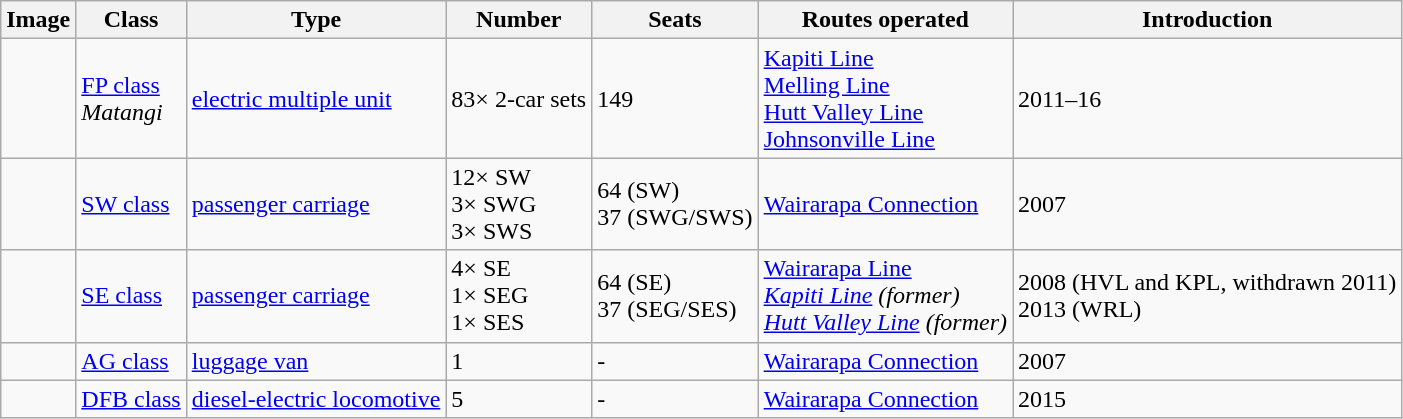<table class="wikitable">
<tr>
<th>Image</th>
<th>Class</th>
<th>Type</th>
<th>Number</th>
<th>Seats</th>
<th>Routes operated</th>
<th colspan=2>Introduction</th>
</tr>
<tr>
<td></td>
<td><a href='#'>FP class</a><br><em>Matangi</em></td>
<td><a href='#'>electric multiple unit</a></td>
<td>83× 2-car sets</td>
<td>149</td>
<td><a href='#'>Kapiti Line</a> <br> <a href='#'>Melling Line</a> <br> <a href='#'>Hutt Valley Line</a> <br> <a href='#'>Johnsonville Line</a></td>
<td colspan=2>2011–16</td>
</tr>
<tr>
<td></td>
<td><a href='#'>SW class</a></td>
<td><a href='#'>passenger carriage</a></td>
<td>12× SW <br> 3× SWG <br> 3× SWS</td>
<td>64 (SW) <br> 37 (SWG/SWS)</td>
<td><a href='#'>Wairarapa Connection</a></td>
<td colspan=2>2007</td>
</tr>
<tr>
<td></td>
<td><a href='#'>SE class</a></td>
<td><a href='#'>passenger carriage</a></td>
<td>4× SE <br> 1× SEG <br> 1× SES</td>
<td>64 (SE) <br> 37 (SEG/SES)</td>
<td><a href='#'>Wairarapa Line</a> <br> <em><a href='#'>Kapiti Line</a> (former)</em> <br> <em><a href='#'>Hutt Valley Line</a> (former)</em></td>
<td colspan=2>2008 (HVL and KPL, withdrawn 2011)<br>2013 (WRL)</td>
</tr>
<tr>
<td></td>
<td><a href='#'>AG class</a></td>
<td><a href='#'>luggage van</a></td>
<td>1</td>
<td>-</td>
<td><a href='#'>Wairarapa Connection</a></td>
<td colspan=2>2007</td>
</tr>
<tr>
<td></td>
<td><a href='#'>DFB class</a></td>
<td><a href='#'>diesel-electric locomotive</a></td>
<td>5</td>
<td>-</td>
<td><a href='#'>Wairarapa Connection</a></td>
<td colspan=2>2015</td>
</tr>
</table>
